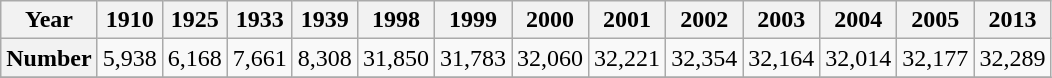<table class="wikitable">
<tr>
<th>Year</th>
<th>1910</th>
<th>1925</th>
<th>1933</th>
<th>1939</th>
<th>1998</th>
<th>1999</th>
<th>2000</th>
<th>2001</th>
<th>2002</th>
<th>2003</th>
<th>2004</th>
<th>2005</th>
<th>2013</th>
</tr>
<tr>
<th>Number</th>
<td>5,938</td>
<td>6,168</td>
<td>7,661</td>
<td>8,308</td>
<td>31,850</td>
<td>31,783</td>
<td>32,060</td>
<td>32,221</td>
<td>32,354</td>
<td>32,164</td>
<td>32,014</td>
<td>32,177</td>
<td>32,289</td>
</tr>
<tr>
</tr>
</table>
